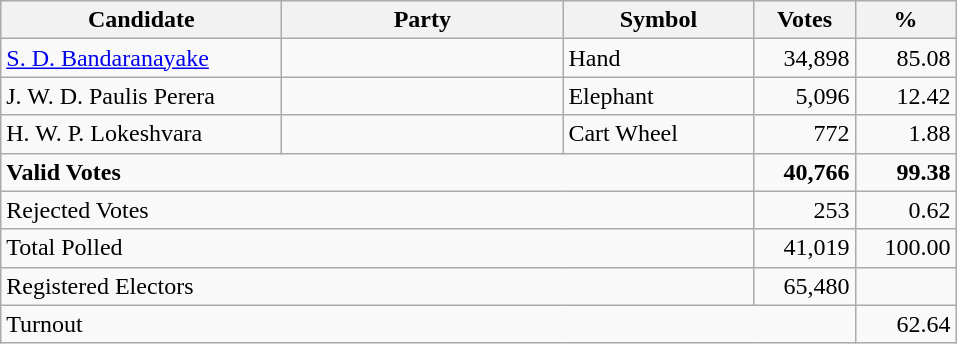<table class="wikitable" border="1" style="text-align:right;">
<tr>
<th align=left width="180">Candidate</th>
<th align=left width="180">Party</th>
<th align=left width="120">Symbol</th>
<th align=left width="60">Votes</th>
<th align=left width="60">%</th>
</tr>
<tr>
<td align=left><a href='#'>S. D. Bandaranayake</a></td>
<td></td>
<td align=left>Hand</td>
<td>34,898</td>
<td>85.08</td>
</tr>
<tr>
<td align=left>J. W. D. Paulis Perera</td>
<td></td>
<td align=left>Elephant</td>
<td>5,096</td>
<td>12.42</td>
</tr>
<tr>
<td align=left>H. W. P. Lokeshvara</td>
<td></td>
<td align=left>Cart Wheel</td>
<td>772</td>
<td>1.88</td>
</tr>
<tr>
<td align=left colspan=3><strong>Valid Votes</strong></td>
<td><strong>40,766</strong></td>
<td><strong>99.38</strong></td>
</tr>
<tr>
<td align=left colspan=3>Rejected Votes</td>
<td>253</td>
<td>0.62</td>
</tr>
<tr>
<td align=left colspan=3>Total Polled</td>
<td>41,019</td>
<td>100.00</td>
</tr>
<tr>
<td align=left colspan=3>Registered Electors</td>
<td>65,480</td>
<td></td>
</tr>
<tr>
<td align=left colspan=4>Turnout</td>
<td>62.64</td>
</tr>
</table>
